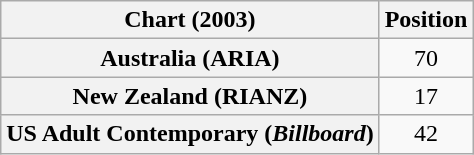<table class="wikitable sortable plainrowheaders" style="text-align:center">
<tr>
<th>Chart (2003)</th>
<th>Position</th>
</tr>
<tr>
<th scope="row">Australia (ARIA)</th>
<td>70</td>
</tr>
<tr>
<th scope="row">New Zealand (RIANZ)</th>
<td>17</td>
</tr>
<tr>
<th scope="row">US Adult Contemporary (<em>Billboard</em>)</th>
<td>42</td>
</tr>
</table>
